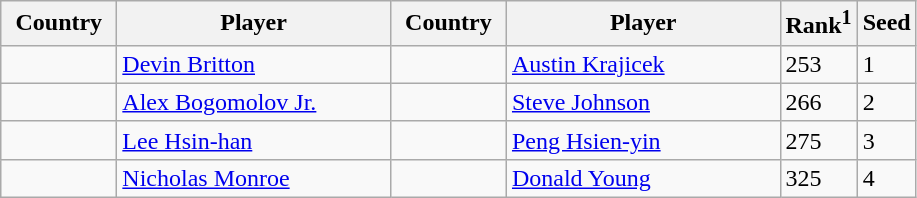<table class="sortable wikitable">
<tr>
<th width="70">Country</th>
<th width="175">Player</th>
<th width="70">Country</th>
<th width="175">Player</th>
<th>Rank<sup>1</sup></th>
<th>Seed</th>
</tr>
<tr>
<td></td>
<td><a href='#'>Devin Britton</a></td>
<td></td>
<td><a href='#'>Austin Krajicek</a></td>
<td>253</td>
<td>1</td>
</tr>
<tr>
<td></td>
<td><a href='#'>Alex Bogomolov Jr.</a></td>
<td></td>
<td><a href='#'>Steve Johnson</a></td>
<td>266</td>
<td>2</td>
</tr>
<tr>
<td></td>
<td><a href='#'>Lee Hsin-han</a></td>
<td></td>
<td><a href='#'>Peng Hsien-yin</a></td>
<td>275</td>
<td>3</td>
</tr>
<tr>
<td></td>
<td><a href='#'>Nicholas Monroe</a></td>
<td></td>
<td><a href='#'>Donald Young</a></td>
<td>325</td>
<td>4</td>
</tr>
</table>
